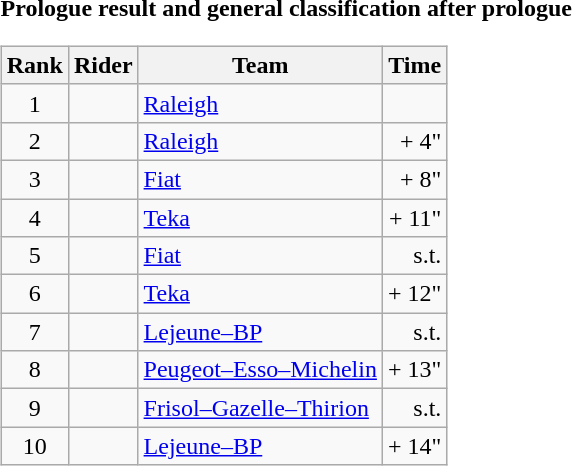<table>
<tr>
<td><strong>Prologue result and general classification after prologue</strong><br><table class="wikitable">
<tr>
<th scope="col">Rank</th>
<th scope="col">Rider</th>
<th scope="col">Team</th>
<th scope="col">Time</th>
</tr>
<tr>
<td style="text-align:center;">1</td>
<td> </td>
<td><a href='#'>Raleigh</a></td>
<td style="text-align:right;"></td>
</tr>
<tr>
<td style="text-align:center;">2</td>
<td></td>
<td><a href='#'>Raleigh</a></td>
<td style="text-align:right;">+ 4"</td>
</tr>
<tr>
<td style="text-align:center;">3</td>
<td></td>
<td><a href='#'>Fiat</a></td>
<td style="text-align:right;">+ 8"</td>
</tr>
<tr>
<td style="text-align:center;">4</td>
<td></td>
<td><a href='#'>Teka</a></td>
<td style="text-align:right;">+ 11"</td>
</tr>
<tr>
<td style="text-align:center;">5</td>
<td></td>
<td><a href='#'>Fiat</a></td>
<td style="text-align:right;">s.t.</td>
</tr>
<tr>
<td style="text-align:center;">6</td>
<td></td>
<td><a href='#'>Teka</a></td>
<td style="text-align:right;">+ 12"</td>
</tr>
<tr>
<td style="text-align:center;">7</td>
<td></td>
<td><a href='#'>Lejeune–BP</a></td>
<td style="text-align:right;">s.t.</td>
</tr>
<tr>
<td style="text-align:center;">8</td>
<td></td>
<td><a href='#'>Peugeot–Esso–Michelin</a></td>
<td style="text-align:right;">+ 13"</td>
</tr>
<tr>
<td style="text-align:center;">9</td>
<td></td>
<td><a href='#'>Frisol–Gazelle–Thirion</a></td>
<td style="text-align:right;">s.t.</td>
</tr>
<tr>
<td style="text-align:center;">10</td>
<td></td>
<td><a href='#'>Lejeune–BP</a></td>
<td style="text-align:right;">+ 14"</td>
</tr>
</table>
</td>
</tr>
</table>
